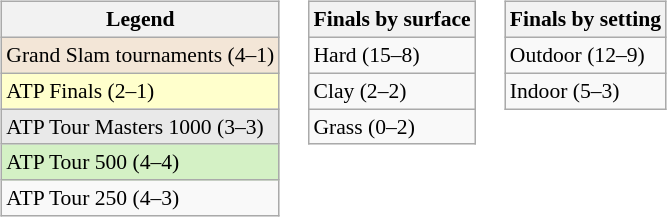<table>
<tr valign="top">
<td><br><table class=wikitable style="font-size:90%">
<tr>
<th>Legend</th>
</tr>
<tr style="background:#f3e6d7;">
<td>Grand Slam tournaments (4–1)</td>
</tr>
<tr style="background:#ffc;">
<td>ATP Finals (2–1)</td>
</tr>
<tr style="background:#e9e9e9;">
<td>ATP Tour Masters 1000 (3–3)</td>
</tr>
<tr style="background:#d4f1c5;">
<td>ATP Tour 500 (4–4)</td>
</tr>
<tr>
<td>ATP Tour 250 (4–3)</td>
</tr>
</table>
</td>
<td><br><table class=wikitable style="font-size:90%">
<tr>
<th>Finals by surface</th>
</tr>
<tr>
<td>Hard (15–8)</td>
</tr>
<tr>
<td>Clay (2–2)</td>
</tr>
<tr>
<td>Grass (0–2)</td>
</tr>
</table>
</td>
<td><br><table class=wikitable style="font-size:90%">
<tr>
<th>Finals by setting</th>
</tr>
<tr>
<td>Outdoor (12–9)</td>
</tr>
<tr>
<td>Indoor (5–3)</td>
</tr>
</table>
</td>
</tr>
</table>
